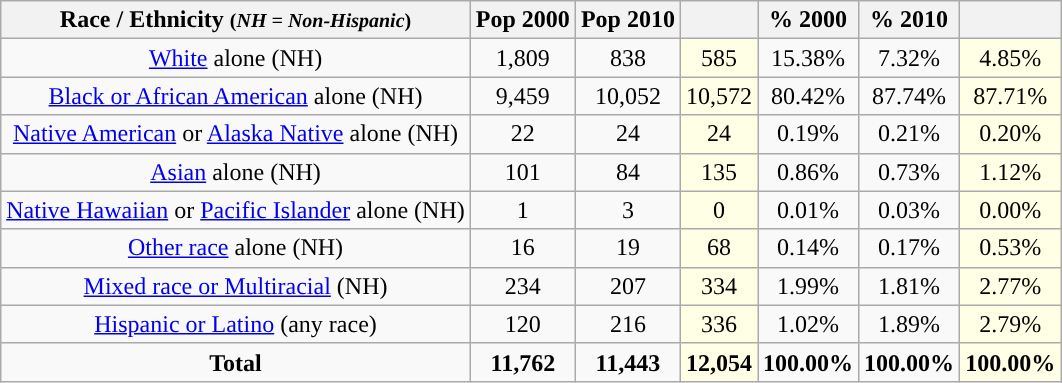<table class="wikitable" style="text-align:center;">
<tr>
<th>Race / Ethnicity <small>(<em>NH = Non-Hispanic</em>)</small></th>
<th>Pop 2000</th>
<th>Pop 2010</th>
<th></th>
<th>% 2000</th>
<th>% 2010</th>
<th></th>
</tr>
<tr>
<td><a href='#'>White</a> alone (NH)</td>
<td>1,809</td>
<td>838</td>
<td style='background: #ffffe6;'>585</td>
<td>15.38%</td>
<td>7.32%</td>
<td style='background: #ffffe6;'>4.85%</td>
</tr>
<tr>
<td><a href='#'>Black or African American</a> alone (NH)</td>
<td>9,459</td>
<td>10,052</td>
<td style='background: #ffffe6;'>10,572</td>
<td>80.42%</td>
<td>87.74%</td>
<td style='background: #ffffe6;'>87.71%</td>
</tr>
<tr>
<td><a href='#'>Native American</a> or <a href='#'>Alaska Native</a> alone (NH)</td>
<td>22</td>
<td>24</td>
<td style='background: #ffffe6;'>24</td>
<td>0.19%</td>
<td>0.21%</td>
<td style='background: #ffffe6;'>0.20%</td>
</tr>
<tr>
<td><a href='#'>Asian</a> alone (NH)</td>
<td>101</td>
<td>84</td>
<td style='background: #ffffe6;'>135</td>
<td>0.86%</td>
<td>0.73%</td>
<td style='background: #ffffe6;'>1.12%</td>
</tr>
<tr>
<td><a href='#'>Native Hawaiian</a> or <a href='#'>Pacific Islander</a> alone (NH)</td>
<td>1</td>
<td>3</td>
<td style='background: #ffffe6;'>0</td>
<td>0.01%</td>
<td>0.03%</td>
<td style='background: #ffffe6;'>0.00%</td>
</tr>
<tr>
<td><a href='#'>Other race</a> alone (NH)</td>
<td>16</td>
<td>19</td>
<td style='background: #ffffe6;'>68</td>
<td>0.14%</td>
<td>0.17%</td>
<td style='background: #ffffe6;'>0.53%</td>
</tr>
<tr>
<td><a href='#'>Mixed race or Multiracial</a> (NH)</td>
<td>234</td>
<td>207</td>
<td style='background: #ffffe6;'>334</td>
<td>1.99%</td>
<td>1.81%</td>
<td style='background: #ffffe6;'>2.77%</td>
</tr>
<tr>
<td><a href='#'>Hispanic or Latino</a> (any race)</td>
<td>120</td>
<td>216</td>
<td style='background: #ffffe6;'>336</td>
<td>1.02%</td>
<td>1.89%</td>
<td style='background: #ffffe6;'>2.79%</td>
</tr>
<tr>
<td><strong>Total</strong></td>
<td><strong>11,762</strong></td>
<td><strong>11,443</strong></td>
<td style='background: #ffffe6;'><strong>12,054</strong></td>
<td><strong>100.00%</strong></td>
<td><strong>100.00%</strong></td>
<td style='background: #ffffe6;'><strong>100.00%</strong></td>
</tr>
</table>
